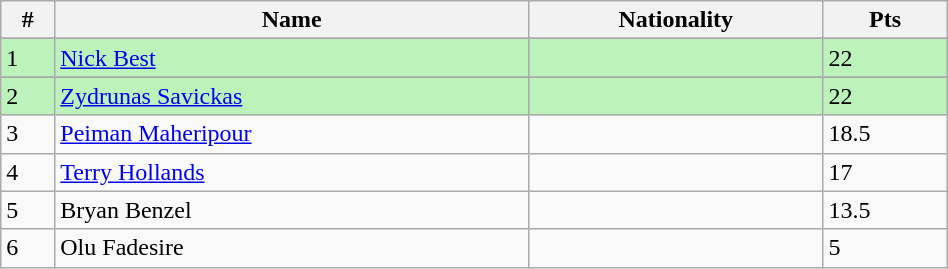<table class="wikitable" style="display: inline-table; width: 50%;">
<tr>
<th>#</th>
<th>Name</th>
<th>Nationality</th>
<th>Pts</th>
</tr>
<tr>
</tr>
<tr bgcolor=bbf3bb>
<td>1</td>
<td><a href='#'>Nick Best</a></td>
<td></td>
<td>22</td>
</tr>
<tr>
</tr>
<tr bgcolor=bbf3bb>
<td>2</td>
<td><a href='#'>Zydrunas Savickas</a></td>
<td></td>
<td>22</td>
</tr>
<tr>
<td>3</td>
<td><a href='#'>Peiman Maheripour</a></td>
<td></td>
<td>18.5</td>
</tr>
<tr>
<td>4</td>
<td><a href='#'>Terry Hollands</a></td>
<td></td>
<td>17</td>
</tr>
<tr>
<td>5</td>
<td>Bryan Benzel</td>
<td></td>
<td>13.5</td>
</tr>
<tr>
<td>6</td>
<td>Olu Fadesire</td>
<td></td>
<td>5</td>
</tr>
</table>
